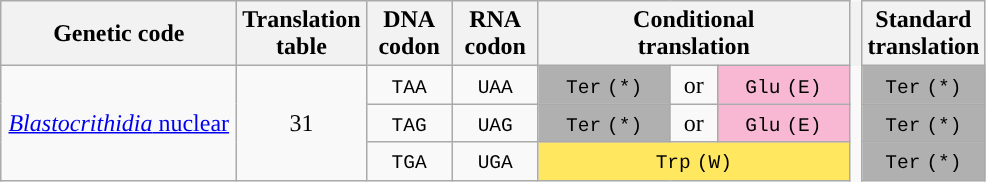<table class="wikitable" style="border: none; text-align: center;">
<tr>
<th style="width: 150px;">Genetic code</th>
<th style="width: 25px;">Translation <br> table</th>
<th style="width: 50px;">DNA codon</th>
<th style="width: 50px;">RNA codon</th>
<th colspan="3" style="width: 200px;">Conditional <br> translation</th>
<th style="border: none; width: 1px;"></th>
<th style="width: 50px;">Standard translation</th>
</tr>
<tr>
<td rowspan="3"><a href='#'><em>Blastocrithidia</em> nuclear</a></td>
<td rowspan="3">31</td>
<td><code>TAA</code></td>
<td><code>UAA</code></td>
<td style="width: 50px; background-color:#B0B0B0;"><code>Ter</code> <code>(*)</code></td>
<td style="width: 10px;">or</td>
<td style="width: 50px; background-color:#f8b7d3;"><code>Glu</code> <code>(E)</code></td>
<td style="border: none; width: 1px;"></td>
<td style="background-color:#B0B0B0;"><code>Ter</code> <code>(*)</code></td>
</tr>
<tr>
<td><code>TAG</code></td>
<td><code>UAG</code></td>
<td style="width: 50px; background-color:#B0B0B0;"><code>Ter</code> <code>(*)</code></td>
<td style="width: 10px;">or</td>
<td style="width: 50px; background-color:#f8b7d3;"><code>Glu</code> <code>(E)</code></td>
<td style="border: none; width: 1px;"></td>
<td style="background-color:#B0B0B0;"><code>Ter</code> <code>(*)</code></td>
</tr>
<tr>
<td><code>TGA</code></td>
<td><code>UGA</code></td>
<td colspan="3" style="background-color:#ffe75f;"><code>Trp</code> <code>(W)</code></td>
<td style="border: none; width: 1px;"></td>
<td style="background-color:#B0B0B0;"><code>Ter</code> <code>(*)</code></td>
</tr>
</table>
